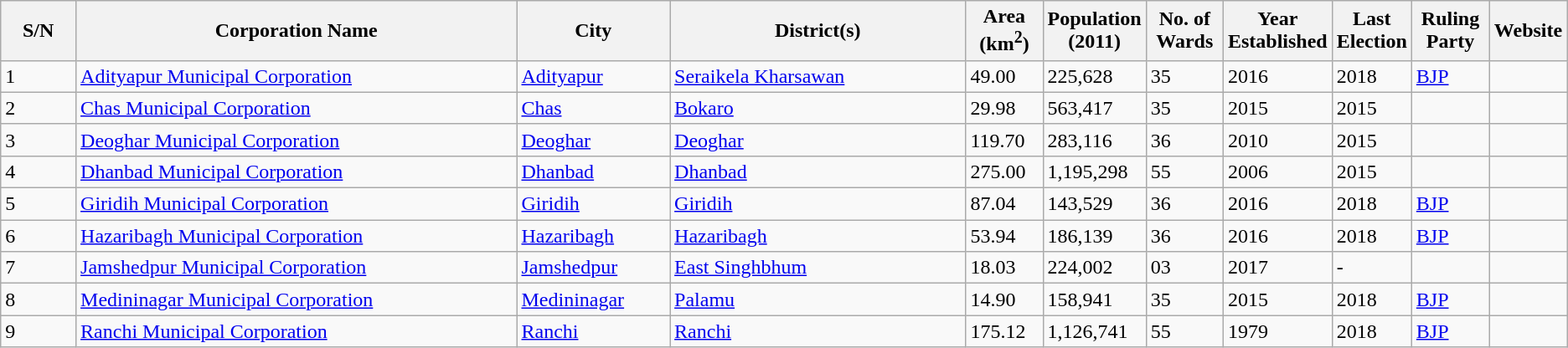<table class="wikitable sortable">
<tr>
<th style="width:05%;">S/N</th>
<th style="width:30%;">Corporation Name</th>
<th style="width:10%;">City</th>
<th style="width:20%;">District(s)</th>
<th style="width:05%;">Area (km<sup>2</sup>)</th>
<th style="width:05%;">Population (2011)</th>
<th style="width:05%;">No. of Wards</th>
<th style="width:05%;">Year Established</th>
<th style="width:05%;">Last Election</th>
<th style="width:05%;">Ruling Party</th>
<th style="width:05%;">Website<br><onlyinclude></th>
</tr>
<tr>
<td>1</td>
<td><a href='#'>Adityapur Municipal Corporation</a></td>
<td><a href='#'>Adityapur</a></td>
<td><a href='#'>Seraikela Kharsawan</a></td>
<td>49.00</td>
<td>225,628</td>
<td>35</td>
<td>2016</td>
<td>2018</td>
<td><a href='#'>BJP</a></td>
<td></td>
</tr>
<tr>
<td>2</td>
<td><a href='#'>Chas Municipal Corporation</a></td>
<td><a href='#'>Chas</a></td>
<td><a href='#'>Bokaro</a></td>
<td>29.98</td>
<td>563,417</td>
<td>35</td>
<td>2015</td>
<td>2015</td>
<td></td>
<td></td>
</tr>
<tr>
<td>3</td>
<td><a href='#'>Deoghar Municipal Corporation</a></td>
<td><a href='#'>Deoghar</a></td>
<td><a href='#'>Deoghar</a></td>
<td>119.70</td>
<td>283,116</td>
<td>36</td>
<td>2010</td>
<td>2015</td>
<td></td>
<td></td>
</tr>
<tr>
<td>4</td>
<td><a href='#'>Dhanbad Municipal Corporation</a></td>
<td><a href='#'>Dhanbad</a></td>
<td><a href='#'>Dhanbad</a></td>
<td>275.00</td>
<td>1,195,298</td>
<td>55</td>
<td>2006</td>
<td>2015</td>
<td></td>
<td></td>
</tr>
<tr>
<td>5</td>
<td><a href='#'>Giridih Municipal Corporation</a></td>
<td><a href='#'>Giridih</a></td>
<td><a href='#'>Giridih</a></td>
<td>87.04</td>
<td>143,529</td>
<td>36</td>
<td>2016</td>
<td>2018</td>
<td><a href='#'>BJP</a></td>
<td></td>
</tr>
<tr>
<td>6</td>
<td><a href='#'>Hazaribagh Municipal Corporation</a></td>
<td><a href='#'>Hazaribagh</a></td>
<td><a href='#'>Hazaribagh</a></td>
<td>53.94</td>
<td>186,139</td>
<td>36</td>
<td>2016</td>
<td>2018</td>
<td><a href='#'>BJP</a></td>
<td></td>
</tr>
<tr>
<td>7</td>
<td><a href='#'>Jamshedpur Municipal Corporation</a></td>
<td><a href='#'>Jamshedpur</a></td>
<td><a href='#'>East Singhbhum</a></td>
<td>18.03</td>
<td>224,002</td>
<td>03</td>
<td>2017</td>
<td>-</td>
<td></td>
<td></td>
</tr>
<tr>
<td>8</td>
<td><a href='#'>Medininagar Municipal Corporation</a></td>
<td><a href='#'>Medininagar</a></td>
<td><a href='#'>Palamu</a></td>
<td>14.90</td>
<td>158,941</td>
<td>35</td>
<td>2015</td>
<td>2018</td>
<td><a href='#'>BJP</a></td>
<td></td>
</tr>
<tr>
<td>9</td>
<td><a href='#'>Ranchi Municipal Corporation</a></td>
<td><a href='#'>Ranchi</a></td>
<td><a href='#'>Ranchi</a></td>
<td>175.12</td>
<td>1,126,741</td>
<td>55</td>
<td>1979</td>
<td>2018</td>
<td><a href='#'>BJP</a></td>
<td><br></onlyinclude></td>
</tr>
</table>
